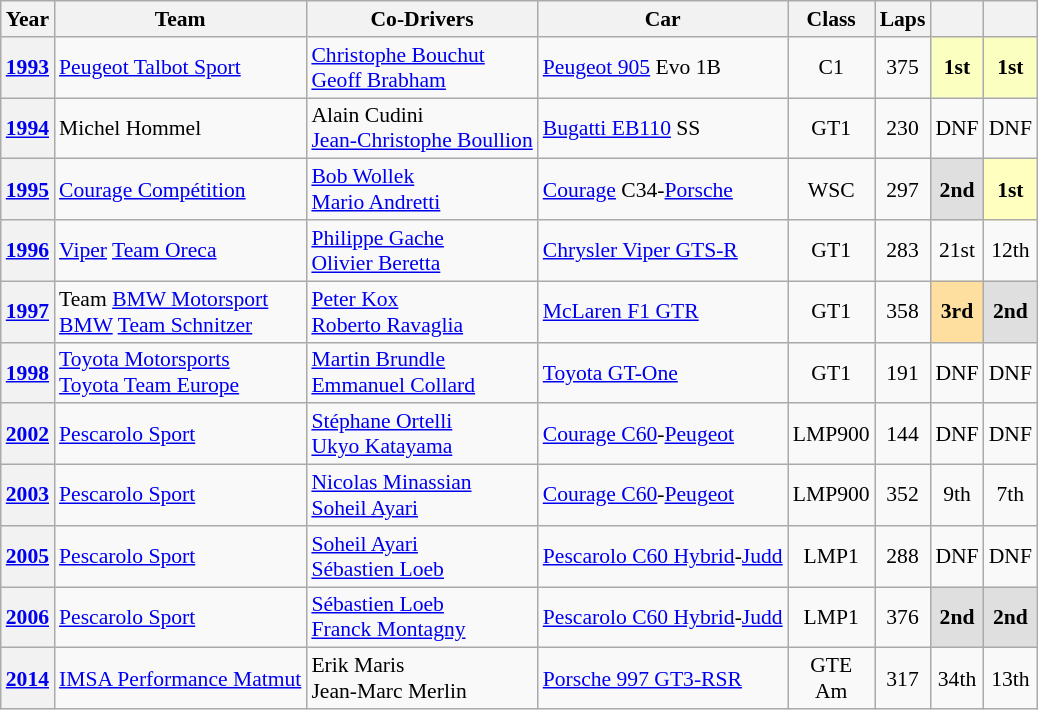<table class="wikitable" style="text-align:center; font-size:90%">
<tr>
<th>Year</th>
<th>Team</th>
<th>Co-Drivers</th>
<th>Car</th>
<th>Class</th>
<th>Laps</th>
<th></th>
<th></th>
</tr>
<tr>
<th><a href='#'>1993</a></th>
<td align="left"> <a href='#'>Peugeot Talbot Sport</a></td>
<td align="left"> <a href='#'>Christophe Bouchut</a><br> <a href='#'>Geoff Brabham</a></td>
<td align="left"><a href='#'>Peugeot 905</a> Evo 1B</td>
<td>C1</td>
<td>375</td>
<td style="background:#FBFFBF;"><strong>1st</strong></td>
<td style="background:#FBFFBF;"><strong>1st</strong></td>
</tr>
<tr>
<th><a href='#'>1994</a></th>
<td align="left"> Michel Hommel</td>
<td align="left"> Alain Cudini<br> <a href='#'>Jean-Christophe Boullion</a></td>
<td align="left"><a href='#'>Bugatti EB110</a> SS</td>
<td>GT1</td>
<td>230</td>
<td>DNF</td>
<td>DNF</td>
</tr>
<tr>
<th><a href='#'>1995</a></th>
<td align="left"> <a href='#'>Courage Compétition</a></td>
<td align="left"> <a href='#'>Bob Wollek</a><br> <a href='#'>Mario Andretti</a></td>
<td align="left"><a href='#'>Courage</a> C34-<a href='#'>Porsche</a></td>
<td>WSC</td>
<td>297</td>
<td style="background:#DFDFDF;"><strong>2nd</strong></td>
<td style="background:#FFFFBF;"><strong>1st</strong></td>
</tr>
<tr>
<th><a href='#'>1996</a></th>
<td align="left"> <a href='#'>Viper</a> <a href='#'>Team Oreca</a></td>
<td align="left"> <a href='#'>Philippe Gache</a><br> <a href='#'>Olivier Beretta</a></td>
<td align="left"><a href='#'>Chrysler Viper GTS-R</a></td>
<td>GT1</td>
<td>283</td>
<td>21st</td>
<td>12th</td>
</tr>
<tr>
<th><a href='#'>1997</a></th>
<td align="left"> Team <a href='#'>BMW Motorsport</a><br> <a href='#'>BMW</a> <a href='#'>Team Schnitzer</a></td>
<td align="left"> <a href='#'>Peter Kox</a><br> <a href='#'>Roberto Ravaglia</a></td>
<td align="left"><a href='#'>McLaren F1 GTR</a></td>
<td>GT1</td>
<td>358</td>
<td style="background:#FFDF9F;"><strong>3rd</strong></td>
<td style="background:#DFDFDF;"><strong>2nd</strong></td>
</tr>
<tr>
<th><a href='#'>1998</a></th>
<td align="left"> <a href='#'>Toyota Motorsports</a><br> <a href='#'>Toyota Team Europe</a></td>
<td align="left"> <a href='#'>Martin Brundle</a><br> <a href='#'>Emmanuel Collard</a></td>
<td align="left"><a href='#'>Toyota GT-One</a></td>
<td>GT1</td>
<td>191</td>
<td>DNF</td>
<td>DNF</td>
</tr>
<tr>
<th><a href='#'>2002</a></th>
<td align="left"> <a href='#'>Pescarolo Sport</a></td>
<td align="left"> <a href='#'>Stéphane Ortelli</a><br> <a href='#'>Ukyo Katayama</a></td>
<td align="left"><a href='#'>Courage C60</a>-<a href='#'>Peugeot</a></td>
<td>LMP900</td>
<td>144</td>
<td>DNF</td>
<td>DNF</td>
</tr>
<tr>
<th><a href='#'>2003</a></th>
<td align="left"> <a href='#'>Pescarolo Sport</a></td>
<td align="left"> <a href='#'>Nicolas Minassian</a><br> <a href='#'>Soheil Ayari</a></td>
<td align="left"><a href='#'>Courage C60</a>-<a href='#'>Peugeot</a></td>
<td>LMP900</td>
<td>352</td>
<td>9th</td>
<td>7th</td>
</tr>
<tr>
<th><a href='#'>2005</a></th>
<td align="left"> <a href='#'>Pescarolo Sport</a></td>
<td align="left"> <a href='#'>Soheil Ayari</a><br> <a href='#'>Sébastien Loeb</a></td>
<td align="left"><a href='#'>Pescarolo C60 Hybrid</a>-<a href='#'>Judd</a></td>
<td>LMP1</td>
<td>288</td>
<td>DNF</td>
<td>DNF</td>
</tr>
<tr>
<th><a href='#'>2006</a></th>
<td align="left"> <a href='#'>Pescarolo Sport</a></td>
<td align="left"> <a href='#'>Sébastien Loeb</a><br> <a href='#'>Franck Montagny</a></td>
<td align="left"><a href='#'>Pescarolo C60 Hybrid</a>-<a href='#'>Judd</a></td>
<td>LMP1</td>
<td>376</td>
<td style="background:#DFDFDF;"><strong>2nd</strong></td>
<td style="background:#DFDFDF;"><strong>2nd</strong></td>
</tr>
<tr>
<th><a href='#'>2014</a></th>
<td align="left"> <a href='#'>IMSA Performance Matmut</a></td>
<td align="left"> Erik Maris<br> Jean-Marc Merlin</td>
<td align="left"><a href='#'>Porsche 997 GT3-RSR</a></td>
<td>GTE<br>Am</td>
<td>317</td>
<td>34th</td>
<td>13th</td>
</tr>
</table>
